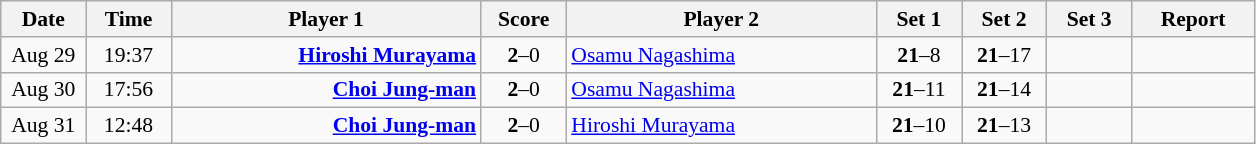<table class="nowrap wikitable" style="font-size:90%; text-align:center">
<tr>
<th width="50">Date</th>
<th width="50">Time</th>
<th width="200">Player 1</th>
<th width="50">Score</th>
<th width="200">Player 2</th>
<th width="50">Set 1</th>
<th width="50">Set 2</th>
<th width="50">Set 3</th>
<th width="75">Report</th>
</tr>
<tr>
<td>Aug 29</td>
<td>19:37</td>
<td align="right"><strong><a href='#'>Hiroshi Murayama</a> </strong></td>
<td><strong>2</strong>–0</td>
<td align="left"> <a href='#'>Osamu Nagashima</a></td>
<td><strong>21</strong>–8</td>
<td><strong>21</strong>–17</td>
<td></td>
<td></td>
</tr>
<tr>
<td>Aug 30</td>
<td>17:56</td>
<td align="right"><strong><a href='#'>Choi Jung-man</a></strong> </td>
<td><strong>2</strong>–0</td>
<td align="left"> <a href='#'>Osamu Nagashima</a></td>
<td><strong>21</strong>–11</td>
<td><strong>21</strong>–14</td>
<td></td>
<td></td>
</tr>
<tr>
<td>Aug 31</td>
<td>12:48</td>
<td align="right"><strong><a href='#'>Choi Jung-man</a> </strong></td>
<td><strong>2</strong>–0</td>
<td align="left"> <a href='#'>Hiroshi Murayama</a></td>
<td><strong>21</strong>–10</td>
<td><strong>21</strong>–13</td>
<td></td>
<td></td>
</tr>
</table>
